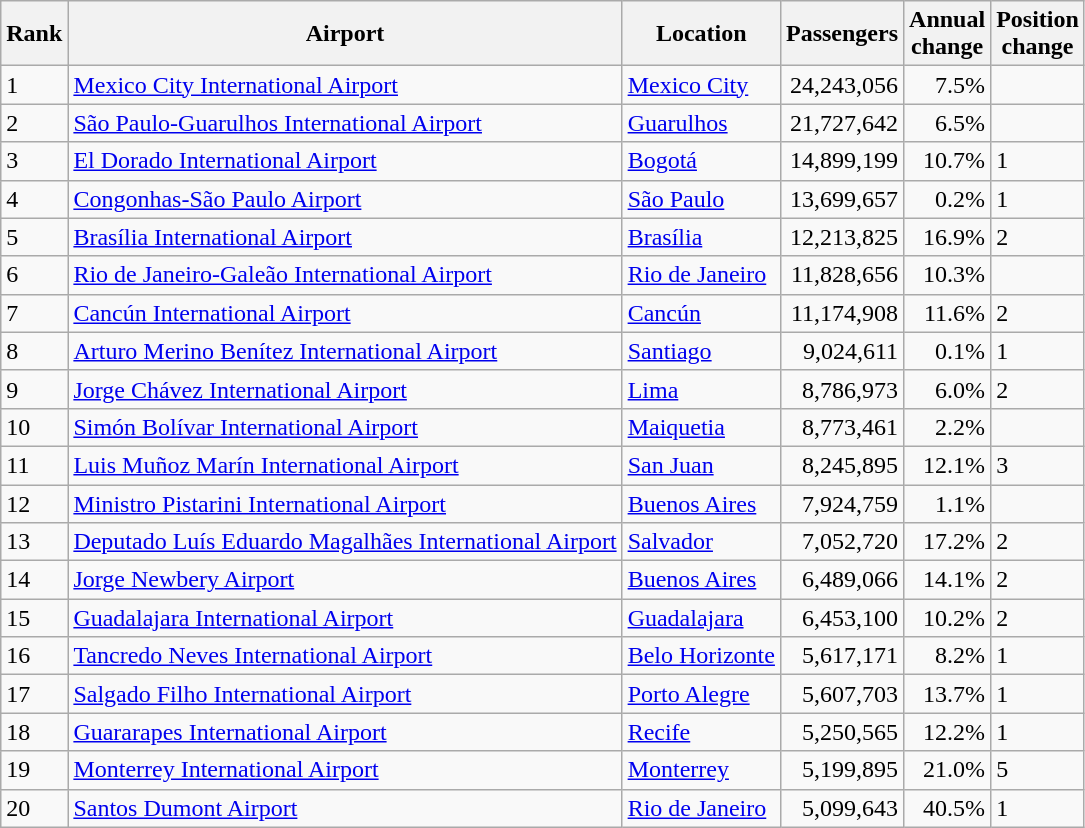<table class="wikitable sortable">
<tr>
<th>Rank</th>
<th>Airport</th>
<th>Location</th>
<th>Passengers</th>
<th>Annual<br>change</th>
<th>Position<br>change</th>
</tr>
<tr>
<td>1</td>
<td><a href='#'>Mexico City International Airport</a></td>
<td><a href='#'>Mexico City</a></td>
<td align="right">24,243,056</td>
<td align="right">7.5%</td>
<td></td>
</tr>
<tr>
<td>2</td>
<td><a href='#'>São Paulo-Guarulhos International Airport</a></td>
<td><a href='#'>Guarulhos</a></td>
<td align="right">21,727,642</td>
<td align="right">6.5%</td>
<td></td>
</tr>
<tr>
<td>3</td>
<td><a href='#'>El Dorado International Airport</a></td>
<td><a href='#'>Bogotá</a></td>
<td align="right">14,899,199</td>
<td align="right">10.7%</td>
<td>1</td>
</tr>
<tr>
<td>4</td>
<td><a href='#'>Congonhas-São Paulo Airport</a></td>
<td><a href='#'>São Paulo</a></td>
<td align="right">13,699,657</td>
<td align="right">0.2%</td>
<td>1</td>
</tr>
<tr>
<td>5</td>
<td><a href='#'>Brasília International Airport</a></td>
<td><a href='#'>Brasília</a></td>
<td align="right">12,213,825</td>
<td align="right">16.9%</td>
<td>2</td>
</tr>
<tr>
<td>6</td>
<td><a href='#'>Rio de Janeiro-Galeão International Airport</a></td>
<td><a href='#'>Rio de Janeiro</a></td>
<td align="right">11,828,656</td>
<td align="right">10.3%</td>
<td></td>
</tr>
<tr>
<td>7</td>
<td><a href='#'>Cancún International Airport</a></td>
<td><a href='#'>Cancún</a></td>
<td align="right">11,174,908</td>
<td align="right">11.6%</td>
<td>2</td>
</tr>
<tr>
<td>8</td>
<td><a href='#'>Arturo Merino Benítez International Airport</a></td>
<td><a href='#'>Santiago</a></td>
<td align="right">9,024,611</td>
<td align="right">0.1%</td>
<td>1</td>
</tr>
<tr>
<td>9</td>
<td><a href='#'>Jorge Chávez International Airport</a></td>
<td><a href='#'>Lima</a></td>
<td align="right">8,786,973</td>
<td align="right">6.0%</td>
<td>2</td>
</tr>
<tr>
<td>10</td>
<td><a href='#'>Simón Bolívar International Airport</a></td>
<td><a href='#'>Maiquetia</a></td>
<td align="right">8,773,461</td>
<td align="right">2.2%</td>
<td></td>
</tr>
<tr>
<td>11</td>
<td><a href='#'>Luis Muñoz Marín International Airport</a></td>
<td><a href='#'>San Juan</a></td>
<td align="right">8,245,895</td>
<td align="right">12.1%</td>
<td>3</td>
</tr>
<tr>
<td>12</td>
<td><a href='#'>Ministro Pistarini International Airport</a></td>
<td><a href='#'>Buenos Aires</a></td>
<td align="right">7,924,759</td>
<td align="right">1.1%</td>
<td></td>
</tr>
<tr>
<td>13</td>
<td><a href='#'>Deputado Luís Eduardo Magalhães International Airport</a></td>
<td><a href='#'>Salvador</a></td>
<td align="right">7,052,720</td>
<td align="right">17.2%</td>
<td>2</td>
</tr>
<tr>
<td>14</td>
<td><a href='#'>Jorge Newbery Airport</a></td>
<td><a href='#'>Buenos Aires</a></td>
<td align="right">6,489,066</td>
<td align="right">14.1%</td>
<td>2</td>
</tr>
<tr>
<td>15</td>
<td><a href='#'>Guadalajara International Airport</a></td>
<td><a href='#'>Guadalajara</a></td>
<td align="right">6,453,100</td>
<td align="right">10.2%</td>
<td>2</td>
</tr>
<tr>
<td>16</td>
<td><a href='#'>Tancredo Neves International Airport</a></td>
<td><a href='#'>Belo Horizonte</a></td>
<td align="right">5,617,171</td>
<td align="right">8.2%</td>
<td>1</td>
</tr>
<tr>
<td>17</td>
<td><a href='#'>Salgado Filho International Airport</a></td>
<td><a href='#'>Porto Alegre</a></td>
<td align="right">5,607,703</td>
<td align="right">13.7%</td>
<td>1</td>
</tr>
<tr>
<td>18</td>
<td><a href='#'>Guararapes International Airport</a></td>
<td><a href='#'>Recife</a></td>
<td align="right">5,250,565</td>
<td align="right">12.2%</td>
<td>1</td>
</tr>
<tr>
<td>19</td>
<td><a href='#'>Monterrey International Airport</a></td>
<td><a href='#'>Monterrey</a></td>
<td align="right">5,199,895</td>
<td align="right">21.0%</td>
<td>5</td>
</tr>
<tr>
<td>20</td>
<td><a href='#'>Santos Dumont Airport</a></td>
<td><a href='#'>Rio de Janeiro</a></td>
<td align="right">5,099,643</td>
<td align="right">40.5%</td>
<td>1</td>
</tr>
</table>
